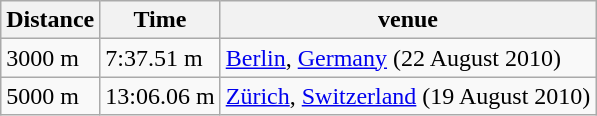<table class="wikitable">
<tr>
<th>Distance</th>
<th>Time</th>
<th>venue</th>
</tr>
<tr>
<td>3000 m</td>
<td>7:37.51 m</td>
<td><a href='#'>Berlin</a>, <a href='#'>Germany</a> (22 August 2010)</td>
</tr>
<tr>
<td>5000 m</td>
<td>13:06.06 m</td>
<td><a href='#'>Zürich</a>, <a href='#'>Switzerland</a> (19 August 2010)</td>
</tr>
</table>
